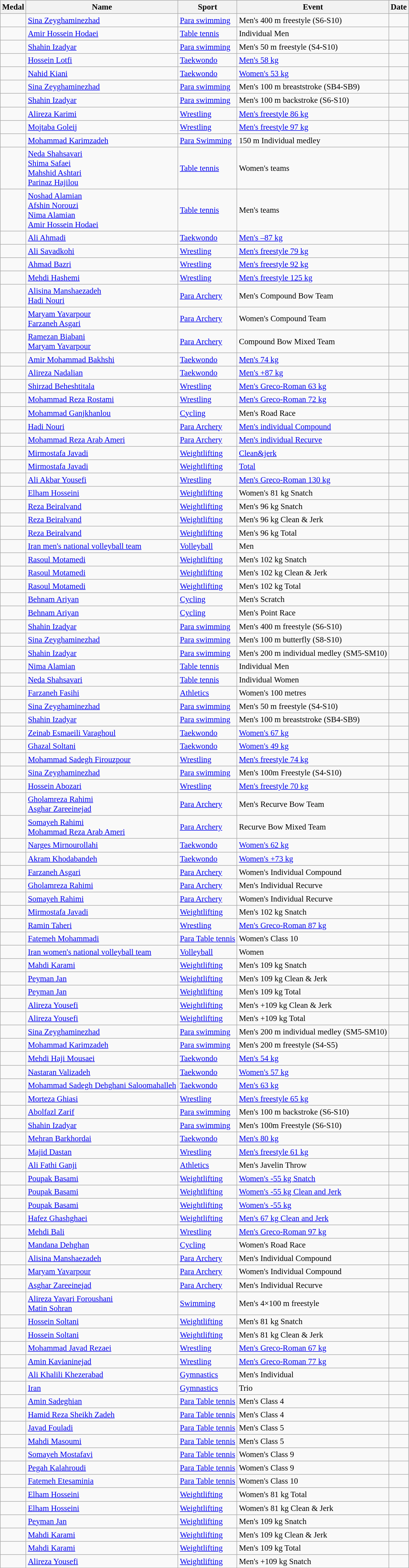<table class="wikitable sortable" style="font-size: 95%;">
<tr>
<th>Medal</th>
<th>Name</th>
<th>Sport</th>
<th>Event</th>
<th>Date</th>
</tr>
<tr>
<td></td>
<td><a href='#'>Sina Zeyghaminezhad</a></td>
<td><a href='#'>Para swimming</a></td>
<td>Men's 400 m freestyle (S6-S10)</td>
<td></td>
</tr>
<tr>
<td></td>
<td><a href='#'>Amir Hossein Hodaei</a></td>
<td><a href='#'>Table tennis</a></td>
<td>Individual Men</td>
<td></td>
</tr>
<tr>
<td></td>
<td><a href='#'>Shahin Izadyar</a></td>
<td><a href='#'>Para swimming</a></td>
<td>Men's 50 m freestyle (S4-S10)</td>
<td></td>
</tr>
<tr>
<td></td>
<td><a href='#'>Hossein Lotfi</a></td>
<td><a href='#'>Taekwondo</a></td>
<td><a href='#'>Men's 58 kg</a></td>
<td></td>
</tr>
<tr>
<td></td>
<td><a href='#'>Nahid Kiani</a></td>
<td><a href='#'>Taekwondo</a></td>
<td><a href='#'>Women's 53 kg</a></td>
<td></td>
</tr>
<tr>
<td></td>
<td><a href='#'>Sina Zeyghaminezhad</a></td>
<td><a href='#'>Para swimming</a></td>
<td>Men's 100 m breaststroke (SB4-SB9)</td>
<td></td>
</tr>
<tr>
<td></td>
<td><a href='#'>Shahin Izadyar</a></td>
<td><a href='#'>Para swimming</a></td>
<td>Men's 100 m backstroke (S6-S10)</td>
<td></td>
</tr>
<tr>
<td></td>
<td><a href='#'>Alireza Karimi</a></td>
<td><a href='#'>Wrestling</a></td>
<td><a href='#'>Men's freestyle 86 kg</a></td>
<td></td>
</tr>
<tr>
<td></td>
<td><a href='#'>Mojtaba Goleij</a></td>
<td><a href='#'>Wrestling</a></td>
<td><a href='#'> Men's freestyle 97 kg</a></td>
<td></td>
</tr>
<tr>
<td></td>
<td><a href='#'>Mohammad Karimzadeh</a></td>
<td><a href='#'>Para Swimming</a></td>
<td>150 m Individual medley</td>
<td></td>
</tr>
<tr>
<td></td>
<td><a href='#'>Neda Shahsavari</a><br><a href='#'>Shima Safaei</a><br><a href='#'>Mahshid Ashtari</a><br><a href='#'>Parinaz Hajilou</a></td>
<td><a href='#'>Table tennis</a></td>
<td>Women's teams</td>
<td></td>
</tr>
<tr>
<td></td>
<td><a href='#'>Noshad Alamian</a><br><a href='#'>Afshin Norouzi</a><br><a href='#'>Nima Alamian</a><br><a href='#'>Amir Hossein Hodaei</a></td>
<td><a href='#'>Table tennis</a></td>
<td>Men's teams</td>
<td></td>
</tr>
<tr>
<td></td>
<td><a href='#'>Ali Ahmadi</a></td>
<td><a href='#'>Taekwondo</a></td>
<td><a href='#'>Men's –87 kg</a></td>
<td></td>
</tr>
<tr>
<td></td>
<td><a href='#'>Ali Savadkohi</a></td>
<td><a href='#'>Wrestling</a></td>
<td><a href='#'> Men's freestyle 79 kg</a></td>
<td></td>
</tr>
<tr>
<td></td>
<td><a href='#'>Ahmad Bazri</a></td>
<td><a href='#'>Wrestling</a></td>
<td><a href='#'> Men's freestyle 92 kg</a></td>
<td></td>
</tr>
<tr>
<td></td>
<td><a href='#'>Mehdi Hashemi</a></td>
<td><a href='#'>Wrestling</a></td>
<td><a href='#'> Men's freestyle 125 kg</a></td>
<td></td>
</tr>
<tr>
<td></td>
<td><a href='#'>Alisina Manshaezadeh</a><br><a href='#'>Hadi Nouri</a></td>
<td><a href='#'>Para Archery</a></td>
<td>Men's Compound Bow Team</td>
<td></td>
</tr>
<tr>
<td></td>
<td><a href='#'>Maryam Yavarpour</a><br><a href='#'>Farzaneh Asgari</a></td>
<td><a href='#'>Para Archery</a></td>
<td>Women's Compound Team</td>
<td></td>
</tr>
<tr>
<td></td>
<td><a href='#'>Ramezan Biabani</a><br><a href='#'>Maryam Yavarpour</a></td>
<td><a href='#'>Para Archery</a></td>
<td>Compound Bow Mixed Team</td>
<td></td>
</tr>
<tr>
<td></td>
<td><a href='#'>Amir Mohammad Bakhshi</a></td>
<td><a href='#'>Taekwondo</a></td>
<td><a href='#'>Men's 74 kg</a></td>
<td></td>
</tr>
<tr>
<td></td>
<td><a href='#'>Alireza Nadalian</a></td>
<td><a href='#'>Taekwondo</a></td>
<td><a href='#'>Men's +87 kg</a></td>
<td></td>
</tr>
<tr>
<td></td>
<td><a href='#'>Shirzad Beheshtitala</a></td>
<td><a href='#'>Wrestling</a></td>
<td><a href='#'>Men's Greco-Roman 63 kg</a></td>
<td></td>
</tr>
<tr>
<td></td>
<td><a href='#'>Mohammad Reza Rostami</a></td>
<td><a href='#'>Wrestling</a></td>
<td><a href='#'>Men's Greco-Roman 72 kg</a></td>
<td></td>
</tr>
<tr>
<td></td>
<td><a href='#'>Mohammad Ganjkhanlou</a></td>
<td><a href='#'>Cycling</a></td>
<td>Men's Road Race</td>
<td></td>
</tr>
<tr>
<td></td>
<td><a href='#'>Hadi Nouri</a></td>
<td><a href='#'>Para Archery</a></td>
<td><a href='#'>Men's individual Compound</a></td>
<td></td>
</tr>
<tr>
<td></td>
<td><a href='#'>Mohammad Reza Arab Ameri</a></td>
<td><a href='#'>Para Archery</a></td>
<td><a href='#'>Men's individual Recurve</a></td>
<td></td>
</tr>
<tr>
<td></td>
<td><a href='#'>Mirmostafa Javadi</a></td>
<td><a href='#'>Weightlifting</a></td>
<td><a href='#'>Clean&jerk</a></td>
<td></td>
</tr>
<tr>
<td></td>
<td><a href='#'>Mirmostafa Javadi</a></td>
<td><a href='#'>Weightlifting</a></td>
<td><a href='#'>Total</a></td>
<td></td>
</tr>
<tr>
<td></td>
<td><a href='#'>Ali Akbar Yousefi</a></td>
<td><a href='#'>Wrestling</a></td>
<td><a href='#'>Men's Greco-Roman 130 kg</a></td>
<td></td>
</tr>
<tr>
<td></td>
<td><a href='#'>Elham Hosseini</a></td>
<td><a href='#'>Weightlifting</a></td>
<td>Women's 81 kg Snatch</td>
<td></td>
</tr>
<tr>
<td></td>
<td><a href='#'>Reza Beiralvand</a></td>
<td><a href='#'>Weightlifting</a></td>
<td>Men's 96 kg Snatch</td>
<td></td>
</tr>
<tr>
<td></td>
<td><a href='#'>Reza Beiralvand</a></td>
<td><a href='#'>Weightlifting</a></td>
<td>Men's 96 kg Clean & Jerk</td>
<td></td>
</tr>
<tr>
<td></td>
<td><a href='#'>Reza Beiralvand</a></td>
<td><a href='#'>Weightlifting</a></td>
<td>Men's 96 kg Total</td>
<td></td>
</tr>
<tr>
<td></td>
<td><a href='#'>Iran men's national volleyball team</a></td>
<td><a href='#'>Volleyball</a></td>
<td>Men</td>
<td></td>
</tr>
<tr>
<td></td>
<td><a href='#'>Rasoul Motamedi</a></td>
<td><a href='#'>Weightlifting</a></td>
<td>Men's 102 kg Snatch</td>
<td></td>
</tr>
<tr>
<td></td>
<td><a href='#'>Rasoul Motamedi</a></td>
<td><a href='#'>Weightlifting</a></td>
<td>Men's 102 kg Clean & Jerk</td>
<td></td>
</tr>
<tr>
<td></td>
<td><a href='#'>Rasoul Motamedi</a></td>
<td><a href='#'>Weightlifting</a></td>
<td>Men's 102 kg Total</td>
<td></td>
</tr>
<tr>
<td></td>
<td><a href='#'>Behnam Ariyan</a></td>
<td><a href='#'>Cycling</a></td>
<td>Men's Scratch</td>
<td></td>
</tr>
<tr>
<td></td>
<td><a href='#'>Behnam Ariyan</a></td>
<td><a href='#'>Cycling</a></td>
<td>Men's Point Race</td>
<td></td>
</tr>
<tr>
<td></td>
<td><a href='#'>Shahin Izadyar</a></td>
<td><a href='#'>Para swimming</a></td>
<td>Men's 400 m freestyle (S6-S10)</td>
<td></td>
</tr>
<tr>
<td></td>
<td><a href='#'>Sina Zeyghaminezhad</a></td>
<td><a href='#'>Para swimming</a></td>
<td>Men's 100 m butterfly (S8-S10)</td>
<td></td>
</tr>
<tr>
<td></td>
<td><a href='#'>Shahin Izadyar</a></td>
<td><a href='#'>Para swimming</a></td>
<td>Men's 200 m individual medley (SM5-SM10)</td>
<td></td>
</tr>
<tr>
<td></td>
<td><a href='#'>Nima Alamian</a></td>
<td><a href='#'>Table tennis</a></td>
<td>Individual Men</td>
<td></td>
</tr>
<tr>
<td></td>
<td><a href='#'>Neda Shahsavari</a></td>
<td><a href='#'>Table tennis</a></td>
<td>Individual Women</td>
<td></td>
</tr>
<tr>
<td></td>
<td><a href='#'>Farzaneh Fasihi</a></td>
<td><a href='#'>Athletics</a></td>
<td>Women's 100 metres</td>
<td></td>
</tr>
<tr>
<td></td>
<td><a href='#'>Sina Zeyghaminezhad</a></td>
<td><a href='#'>Para swimming</a></td>
<td>Men's 50 m freestyle (S4-S10)</td>
<td></td>
</tr>
<tr>
<td></td>
<td><a href='#'>Shahin Izadyar</a></td>
<td><a href='#'>Para swimming</a></td>
<td>Men's 100 m breaststroke (SB4-SB9)</td>
<td></td>
</tr>
<tr>
<td></td>
<td><a href='#'>Zeinab Esmaeili Varaghoul</a></td>
<td><a href='#'>Taekwondo</a></td>
<td><a href='#'>Women's 67 kg</a></td>
<td></td>
</tr>
<tr>
<td></td>
<td><a href='#'>Ghazal Soltani</a></td>
<td><a href='#'>Taekwondo</a></td>
<td><a href='#'>Women's 49 kg</a></td>
<td></td>
</tr>
<tr>
<td></td>
<td><a href='#'>Mohammad Sadegh Firouzpour</a></td>
<td><a href='#'>Wrestling</a></td>
<td><a href='#'>Men's freestyle 74 kg</a></td>
<td></td>
</tr>
<tr>
<td></td>
<td><a href='#'>Sina Zeyghaminezhad</a></td>
<td><a href='#'>Para swimming</a></td>
<td>Men's 100m Freestyle (S4-S10)</td>
<td></td>
</tr>
<tr>
<td></td>
<td><a href='#'>Hossein Abozari</a></td>
<td><a href='#'>Wrestling</a></td>
<td><a href='#'> Men's freestyle 70 kg</a></td>
<td></td>
</tr>
<tr>
<td></td>
<td><a href='#'>Gholamreza Rahimi</a><br><a href='#'>Asghar Zareeinejad</a></td>
<td><a href='#'>Para Archery</a></td>
<td>Men's Recurve Bow Team</td>
<td></td>
</tr>
<tr>
<td></td>
<td><a href='#'>Somayeh Rahimi</a><br><a href='#'>Mohammad Reza Arab Ameri</a></td>
<td><a href='#'>Para Archery</a></td>
<td>Recurve Bow Mixed Team</td>
<td></td>
</tr>
<tr>
<td></td>
<td><a href='#'>Narges Mirnourollahi</a></td>
<td><a href='#'>Taekwondo</a></td>
<td><a href='#'>Women's 62 kg</a></td>
<td></td>
</tr>
<tr>
<td></td>
<td><a href='#'>Akram Khodabandeh</a></td>
<td><a href='#'>Taekwondo</a></td>
<td><a href='#'>Women's +73 kg</a></td>
<td></td>
</tr>
<tr>
<td></td>
<td><a href='#'>Farzaneh Asgari</a></td>
<td><a href='#'>Para Archery</a></td>
<td>Women's Individual Compound</td>
<td></td>
</tr>
<tr>
<td></td>
<td><a href='#'>Gholamreza Rahimi</a></td>
<td><a href='#'>Para Archery</a></td>
<td>Men's Individual Recurve</td>
<td></td>
</tr>
<tr>
<td></td>
<td><a href='#'>Somayeh Rahimi</a></td>
<td><a href='#'>Para Archery</a></td>
<td>Women's Individual Recurve</td>
<td></td>
</tr>
<tr>
<td></td>
<td><a href='#'>Mirmostafa Javadi</a></td>
<td><a href='#'>Weightlifting</a></td>
<td>Men's 102 kg Snatch</td>
<td></td>
</tr>
<tr>
<td></td>
<td><a href='#'>Ramin Taheri</a></td>
<td><a href='#'>Wrestling</a></td>
<td><a href='#'>Men's Greco-Roman 87 kg</a></td>
<td></td>
</tr>
<tr>
<td></td>
<td><a href='#'>Fatemeh Mohammadi</a></td>
<td><a href='#'>Para Table tennis</a></td>
<td>Women's Class 10</td>
<td></td>
</tr>
<tr>
<td></td>
<td><a href='#'>Iran women's national volleyball team</a></td>
<td><a href='#'>Volleyball</a></td>
<td>Women</td>
<td></td>
</tr>
<tr>
<td></td>
<td><a href='#'>Mahdi Karami</a></td>
<td><a href='#'>Weightlifting</a></td>
<td>Men's 109 kg Snatch</td>
<td></td>
</tr>
<tr>
<td></td>
<td><a href='#'>Peyman Jan</a></td>
<td><a href='#'>Weightlifting</a></td>
<td>Men's 109 kg Clean & Jerk</td>
<td></td>
</tr>
<tr>
<td></td>
<td><a href='#'>Peyman Jan</a></td>
<td><a href='#'>Weightlifting</a></td>
<td>Men's 109 kg Total</td>
<td></td>
</tr>
<tr>
<td></td>
<td><a href='#'>Alireza Yousefi</a></td>
<td><a href='#'>Weightlifting</a></td>
<td>Men's +109 kg Clean & Jerk</td>
<td></td>
</tr>
<tr>
<td></td>
<td><a href='#'>Alireza Yousefi</a></td>
<td><a href='#'>Weightlifting</a></td>
<td>Men's +109 kg Total</td>
<td></td>
</tr>
<tr>
<td></td>
<td><a href='#'>Sina Zeyghaminezhad</a></td>
<td><a href='#'>Para swimming</a></td>
<td>Men's 200 m individual medley (SM5-SM10)</td>
<td></td>
</tr>
<tr>
<td></td>
<td><a href='#'>Mohammad Karimzadeh</a></td>
<td><a href='#'>Para swimming</a></td>
<td>Men's 200 m freestyle (S4-S5)</td>
<td></td>
</tr>
<tr>
<td></td>
<td><a href='#'>Mehdi Haji Mousaei</a></td>
<td><a href='#'>Taekwondo</a></td>
<td><a href='#'>Men's 54 kg</a></td>
<td></td>
</tr>
<tr>
<td></td>
<td><a href='#'>Nastaran Valizadeh</a></td>
<td><a href='#'>Taekwondo</a></td>
<td><a href='#'>Women's 57 kg</a></td>
<td></td>
</tr>
<tr>
<td></td>
<td><a href='#'>Mohammad Sadegh Dehghani Saloomahalleh</a></td>
<td><a href='#'>Taekwondo</a></td>
<td><a href='#'>Men's 63 kg</a></td>
<td></td>
</tr>
<tr>
<td></td>
<td><a href='#'>Morteza Ghiasi</a></td>
<td><a href='#'>Wrestling</a></td>
<td><a href='#'> Men's freestyle 65 kg</a></td>
<td></td>
</tr>
<tr>
<td></td>
<td><a href='#'>Abolfazl Zarif</a></td>
<td><a href='#'>Para swimming</a></td>
<td>Men's 100 m backstroke (S6-S10)</td>
<td></td>
</tr>
<tr>
<td></td>
<td><a href='#'>Shahin Izadyar</a></td>
<td><a href='#'>Para swimming</a></td>
<td>Men's 100m Freestyle (S6-S10)</td>
<td></td>
</tr>
<tr>
<td></td>
<td><a href='#'>Mehran Barkhordai</a></td>
<td><a href='#'>Taekwondo</a></td>
<td><a href='#'>Men's 80 kg</a></td>
<td></td>
</tr>
<tr>
<td></td>
<td><a href='#'>Majid Dastan</a></td>
<td><a href='#'>Wrestling</a></td>
<td><a href='#'> Men's freestyle 61 kg</a></td>
<td></td>
</tr>
<tr>
<td></td>
<td><a href='#'>Ali Fathi Ganji</a></td>
<td><a href='#'>Athletics</a></td>
<td>Men's Javelin Throw</td>
<td></td>
</tr>
<tr>
<td></td>
<td><a href='#'>Poupak Basami</a></td>
<td><a href='#'>Weightlifting</a></td>
<td><a href='#'>Women's -55 kg Snatch</a></td>
<td></td>
</tr>
<tr>
<td></td>
<td><a href='#'>Poupak Basami</a></td>
<td><a href='#'>Weightlifting</a></td>
<td><a href='#'>Women's -55 kg Clean and Jerk</a></td>
<td></td>
</tr>
<tr>
<td></td>
<td><a href='#'>Poupak Basami</a></td>
<td><a href='#'>Weightlifting</a></td>
<td><a href='#'>Women's -55 kg</a></td>
<td></td>
</tr>
<tr>
<td></td>
<td><a href='#'>Hafez Ghashghaei</a></td>
<td><a href='#'>Weightlifting</a></td>
<td><a href='#'>Men's 67 kg Clean and Jerk</a></td>
<td></td>
</tr>
<tr>
<td></td>
<td><a href='#'>Mehdi Bali</a></td>
<td><a href='#'>Wrestling</a></td>
<td><a href='#'>Men's Greco-Roman 97 kg</a></td>
<td></td>
</tr>
<tr>
<td></td>
<td><a href='#'>Mandana Dehghan</a></td>
<td><a href='#'>Cycling</a></td>
<td>Women's Road Race</td>
<td></td>
</tr>
<tr>
<td></td>
<td><a href='#'>Alisina Manshaezadeh</a></td>
<td><a href='#'>Para Archery</a></td>
<td>Men's Individual Compound</td>
<td></td>
</tr>
<tr>
<td></td>
<td><a href='#'>Maryam Yavarpour</a></td>
<td><a href='#'>Para Archery</a></td>
<td>Women's Individual Compound</td>
<td></td>
</tr>
<tr>
<td></td>
<td><a href='#'>Asghar Zareeinejad</a></td>
<td><a href='#'>Para Archery</a></td>
<td>Men's Individual Recurve</td>
<td></td>
</tr>
<tr>
<td></td>
<td><a href='#'>Alireza Yavari Foroushani</a><br><a href='#'>Matin Sohran</a></td>
<td><a href='#'>Swimming</a></td>
<td>Men's 4×100 m freestyle</td>
<td></td>
</tr>
<tr>
<td></td>
<td><a href='#'>Hossein Soltani</a></td>
<td><a href='#'>Weightlifting</a></td>
<td>Men's 81 kg Snatch</td>
<td></td>
</tr>
<tr>
<td></td>
<td><a href='#'>Hossein Soltani</a></td>
<td><a href='#'>Weightlifting</a></td>
<td>Men's 81 kg Clean & Jerk</td>
<td></td>
</tr>
<tr>
<td></td>
<td><a href='#'>Mohammad Javad Rezaei</a></td>
<td><a href='#'>Wrestling</a></td>
<td><a href='#'> Men's Greco-Roman 67 kg</a></td>
<td></td>
</tr>
<tr>
<td></td>
<td><a href='#'>Amin Kavianinejad</a></td>
<td><a href='#'>Wrestling</a></td>
<td><a href='#'> Men's Greco-Roman 77 kg</a></td>
<td></td>
</tr>
<tr>
<td></td>
<td><a href='#'>Ali Khalili Khezerabad</a></td>
<td><a href='#'>Gymnastics</a></td>
<td>Men's Individual</td>
<td></td>
</tr>
<tr>
<td></td>
<td><a href='#'>Iran</a></td>
<td><a href='#'>Gymnastics</a></td>
<td>Trio</td>
<td></td>
</tr>
<tr>
<td></td>
<td><a href='#'>Amin Sadeghian</a></td>
<td><a href='#'>Para Table tennis</a></td>
<td>Men's Class 4</td>
<td></td>
</tr>
<tr>
<td></td>
<td><a href='#'>Hamid Reza Sheikh Zadeh</a></td>
<td><a href='#'>Para Table tennis</a></td>
<td>Men's Class 4</td>
<td></td>
</tr>
<tr>
<td></td>
<td><a href='#'>Javad Fouladi</a></td>
<td><a href='#'>Para Table tennis</a></td>
<td>Men's Class 5</td>
<td></td>
</tr>
<tr>
<td></td>
<td><a href='#'>Mahdi Masoumi</a></td>
<td><a href='#'>Para Table tennis</a></td>
<td>Men's Class 5</td>
<td></td>
</tr>
<tr>
<td></td>
<td><a href='#'>Somayeh Mostafavi</a></td>
<td><a href='#'>Para Table tennis</a></td>
<td>Women's Class 9</td>
<td></td>
</tr>
<tr>
<td></td>
<td><a href='#'>Pegah Kalahroudi</a></td>
<td><a href='#'>Para Table tennis</a></td>
<td>Women's Class 9</td>
<td></td>
</tr>
<tr>
<td></td>
<td><a href='#'>Fatemeh Etesaminia</a></td>
<td><a href='#'>Para Table tennis</a></td>
<td>Women's Class 10</td>
<td></td>
</tr>
<tr>
<td></td>
<td><a href='#'>Elham Hosseini</a></td>
<td><a href='#'>Weightlifting</a></td>
<td>Women's 81 kg Total</td>
<td></td>
</tr>
<tr>
<td></td>
<td><a href='#'>Elham Hosseini</a></td>
<td><a href='#'>Weightlifting</a></td>
<td>Women's 81 kg Clean & Jerk</td>
<td></td>
</tr>
<tr>
<td></td>
<td><a href='#'>Peyman Jan</a></td>
<td><a href='#'>Weightlifting</a></td>
<td>Men's 109 kg Snatch</td>
<td></td>
</tr>
<tr>
<td></td>
<td><a href='#'>Mahdi Karami</a></td>
<td><a href='#'>Weightlifting</a></td>
<td>Men's 109 kg Clean & Jerk</td>
<td></td>
</tr>
<tr>
<td></td>
<td><a href='#'>Mahdi Karami</a></td>
<td><a href='#'>Weightlifting</a></td>
<td>Men's 109 kg Total</td>
<td></td>
</tr>
<tr>
<td></td>
<td><a href='#'>Alireza Yousefi</a></td>
<td><a href='#'>Weightlifting</a></td>
<td>Men's +109 kg Snatch</td>
<td></td>
</tr>
</table>
